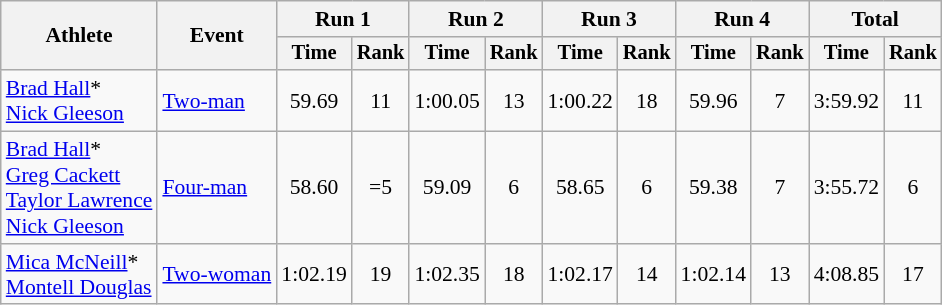<table class=wikitable style=font-size:90%;text-align:center>
<tr>
<th rowspan=2>Athlete</th>
<th rowspan=2>Event</th>
<th colspan=2>Run 1</th>
<th colspan=2>Run 2</th>
<th colspan=2>Run 3</th>
<th colspan=2>Run 4</th>
<th colspan=2>Total</th>
</tr>
<tr style=font-size:95%>
<th>Time</th>
<th>Rank</th>
<th>Time</th>
<th>Rank</th>
<th>Time</th>
<th>Rank</th>
<th>Time</th>
<th>Rank</th>
<th>Time</th>
<th>Rank</th>
</tr>
<tr>
<td align=left><a href='#'>Brad Hall</a>*<br><a href='#'>Nick Gleeson</a></td>
<td align=left><a href='#'>Two-man</a></td>
<td>59.69</td>
<td>11</td>
<td>1:00.05</td>
<td>13</td>
<td>1:00.22</td>
<td>18</td>
<td>59.96</td>
<td>7</td>
<td>3:59.92</td>
<td>11</td>
</tr>
<tr>
<td align=left><a href='#'>Brad Hall</a>*<br><a href='#'>Greg Cackett</a><br><a href='#'>Taylor Lawrence</a><br><a href='#'>Nick Gleeson</a></td>
<td align=left><a href='#'>Four-man</a></td>
<td>58.60</td>
<td>=5</td>
<td>59.09</td>
<td>6</td>
<td>58.65</td>
<td>6</td>
<td>59.38</td>
<td>7</td>
<td>3:55.72</td>
<td>6</td>
</tr>
<tr>
<td align=left><a href='#'>Mica McNeill</a>*<br><a href='#'>Montell Douglas</a></td>
<td align=left><a href='#'>Two-woman</a></td>
<td>1:02.19</td>
<td>19</td>
<td>1:02.35</td>
<td>18</td>
<td>1:02.17</td>
<td>14</td>
<td>1:02.14</td>
<td>13</td>
<td>4:08.85</td>
<td>17</td>
</tr>
</table>
